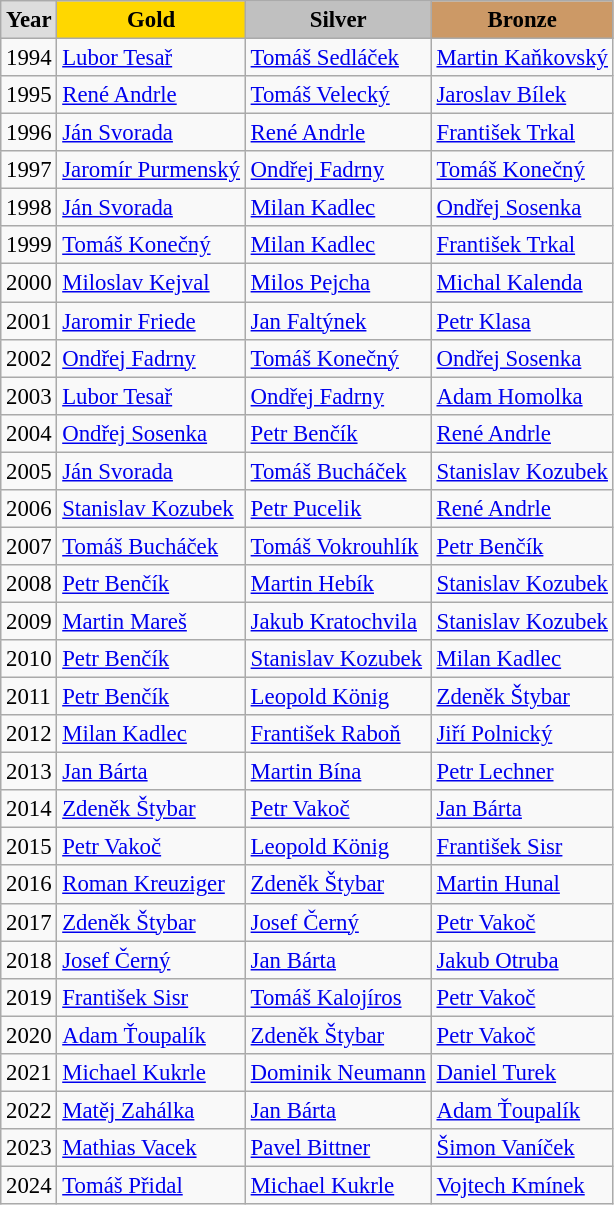<table class="wikitable sortable alternance" style="font-size:95%">
<tr bgcolor="#E4E4E4">
<td style="background:#DDDDDD; font-weight:bold; text-align:center;">Year</td>
<td style="background:gold;font-weight:bold; text-align:center;">Gold</td>
<td style="background:silver; font-weight:bold; text-align:center;">Silver</td>
<td style="background:#cc9966; font-weight:bold; text-align:center;">Bronze</td>
</tr>
<tr>
<td>1994</td>
<td><a href='#'>Lubor Tesař</a></td>
<td><a href='#'>Tomáš Sedláček</a></td>
<td><a href='#'>Martin Kaňkovský</a></td>
</tr>
<tr>
<td>1995</td>
<td><a href='#'>René Andrle</a></td>
<td><a href='#'>Tomáš Velecký</a></td>
<td><a href='#'>Jaroslav Bílek</a></td>
</tr>
<tr>
<td>1996</td>
<td><a href='#'>Ján Svorada</a></td>
<td><a href='#'>René Andrle</a></td>
<td><a href='#'>František Trkal</a></td>
</tr>
<tr>
<td>1997</td>
<td><a href='#'>Jaromír Purmenský</a></td>
<td><a href='#'>Ondřej Fadrny</a></td>
<td><a href='#'>Tomáš Konečný</a></td>
</tr>
<tr>
<td>1998</td>
<td><a href='#'>Ján Svorada</a></td>
<td><a href='#'>Milan Kadlec</a></td>
<td><a href='#'>Ondřej Sosenka</a></td>
</tr>
<tr>
<td>1999</td>
<td><a href='#'>Tomáš Konečný</a></td>
<td><a href='#'>Milan Kadlec</a></td>
<td><a href='#'>František Trkal</a></td>
</tr>
<tr>
<td>2000</td>
<td><a href='#'>Miloslav Kejval</a></td>
<td><a href='#'>Milos Pejcha</a></td>
<td><a href='#'>Michal Kalenda</a></td>
</tr>
<tr>
<td>2001</td>
<td><a href='#'>Jaromir Friede</a></td>
<td><a href='#'>Jan Faltýnek</a></td>
<td><a href='#'>Petr Klasa</a></td>
</tr>
<tr>
<td>2002</td>
<td><a href='#'>Ondřej Fadrny</a></td>
<td><a href='#'>Tomáš Konečný</a></td>
<td><a href='#'>Ondřej Sosenka</a></td>
</tr>
<tr>
<td>2003</td>
<td><a href='#'>Lubor Tesař</a></td>
<td><a href='#'>Ondřej Fadrny</a></td>
<td><a href='#'>Adam Homolka</a></td>
</tr>
<tr>
<td>2004</td>
<td><a href='#'>Ondřej Sosenka</a></td>
<td><a href='#'>Petr Benčík</a></td>
<td><a href='#'>René Andrle</a></td>
</tr>
<tr>
<td>2005</td>
<td><a href='#'>Ján Svorada</a></td>
<td><a href='#'>Tomáš Bucháček</a></td>
<td><a href='#'>Stanislav Kozubek</a></td>
</tr>
<tr>
<td>2006</td>
<td><a href='#'>Stanislav Kozubek</a></td>
<td><a href='#'>Petr Pucelik</a></td>
<td><a href='#'>René Andrle</a></td>
</tr>
<tr>
<td>2007</td>
<td><a href='#'>Tomáš Bucháček</a></td>
<td><a href='#'>Tomáš Vokrouhlík</a></td>
<td><a href='#'>Petr Benčík</a></td>
</tr>
<tr>
<td>2008</td>
<td><a href='#'>Petr Benčík</a></td>
<td><a href='#'>Martin Hebík</a></td>
<td><a href='#'>Stanislav Kozubek</a></td>
</tr>
<tr>
<td>2009</td>
<td><a href='#'>Martin Mareš</a></td>
<td><a href='#'>Jakub Kratochvila</a></td>
<td><a href='#'>Stanislav Kozubek</a></td>
</tr>
<tr>
<td>2010</td>
<td><a href='#'>Petr Benčík</a></td>
<td><a href='#'>Stanislav Kozubek</a></td>
<td><a href='#'>Milan Kadlec</a></td>
</tr>
<tr>
<td>2011</td>
<td><a href='#'>Petr Benčík</a></td>
<td><a href='#'>Leopold König</a></td>
<td><a href='#'>Zdeněk Štybar</a></td>
</tr>
<tr>
<td>2012</td>
<td><a href='#'>Milan Kadlec</a></td>
<td><a href='#'>František Raboň</a></td>
<td><a href='#'>Jiří Polnický</a></td>
</tr>
<tr>
<td>2013</td>
<td><a href='#'>Jan Bárta</a></td>
<td><a href='#'>Martin Bína</a></td>
<td><a href='#'>Petr Lechner</a></td>
</tr>
<tr>
<td>2014</td>
<td><a href='#'>Zdeněk Štybar</a></td>
<td><a href='#'>Petr Vakoč</a></td>
<td><a href='#'>Jan Bárta</a></td>
</tr>
<tr>
<td>2015</td>
<td><a href='#'>Petr Vakoč</a></td>
<td><a href='#'>Leopold König</a></td>
<td><a href='#'>František Sisr</a></td>
</tr>
<tr>
<td>2016</td>
<td><a href='#'>Roman Kreuziger</a></td>
<td><a href='#'>Zdeněk Štybar</a></td>
<td><a href='#'>Martin Hunal</a></td>
</tr>
<tr>
<td>2017</td>
<td><a href='#'>Zdeněk Štybar</a></td>
<td><a href='#'>Josef Černý</a></td>
<td><a href='#'>Petr Vakoč</a></td>
</tr>
<tr>
<td>2018</td>
<td><a href='#'>Josef Černý</a></td>
<td><a href='#'>Jan Bárta</a></td>
<td><a href='#'>Jakub Otruba</a></td>
</tr>
<tr>
<td>2019</td>
<td><a href='#'>František Sisr</a></td>
<td><a href='#'>Tomáš Kalojíros</a></td>
<td><a href='#'>Petr Vakoč</a></td>
</tr>
<tr>
<td>2020</td>
<td><a href='#'>Adam Ťoupalík</a></td>
<td><a href='#'>Zdeněk Štybar</a></td>
<td><a href='#'>Petr Vakoč</a></td>
</tr>
<tr>
<td>2021</td>
<td><a href='#'>Michael Kukrle</a></td>
<td><a href='#'>Dominik Neumann</a></td>
<td><a href='#'>Daniel Turek</a></td>
</tr>
<tr>
<td>2022</td>
<td><a href='#'>Matěj Zahálka</a></td>
<td><a href='#'>Jan Bárta</a></td>
<td><a href='#'>Adam Ťoupalík</a></td>
</tr>
<tr>
<td>2023</td>
<td><a href='#'>Mathias Vacek</a></td>
<td><a href='#'>Pavel Bittner</a></td>
<td><a href='#'>Šimon Vaníček</a></td>
</tr>
<tr>
<td>2024</td>
<td><a href='#'>Tomáš Přidal</a></td>
<td><a href='#'>Michael Kukrle</a></td>
<td><a href='#'>Vojtech Kmínek</a></td>
</tr>
</table>
